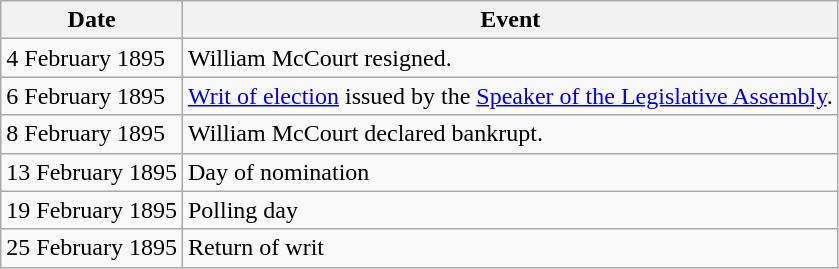<table class="wikitable">
<tr>
<th>Date</th>
<th>Event</th>
</tr>
<tr>
<td>4 February 1895</td>
<td>William McCourt resigned.</td>
</tr>
<tr>
<td>6 February 1895</td>
<td><a href='#'>Writ of election</a> issued by the <a href='#'>Speaker of the Legislative Assembly</a>.</td>
</tr>
<tr>
<td>8 February 1895</td>
<td>William McCourt declared bankrupt.</td>
</tr>
<tr>
<td>13 February 1895</td>
<td>Day of nomination</td>
</tr>
<tr>
<td>19 February 1895</td>
<td>Polling day</td>
</tr>
<tr>
<td>25 February 1895</td>
<td>Return of writ</td>
</tr>
</table>
